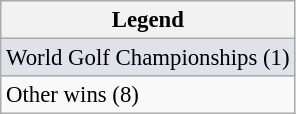<table class="wikitable" style="font-size:95%;">
<tr>
<th>Legend</th>
</tr>
<tr style="background:#dfe2e9;">
<td>World Golf Championships (1)</td>
</tr>
<tr>
<td>Other wins (8)</td>
</tr>
</table>
